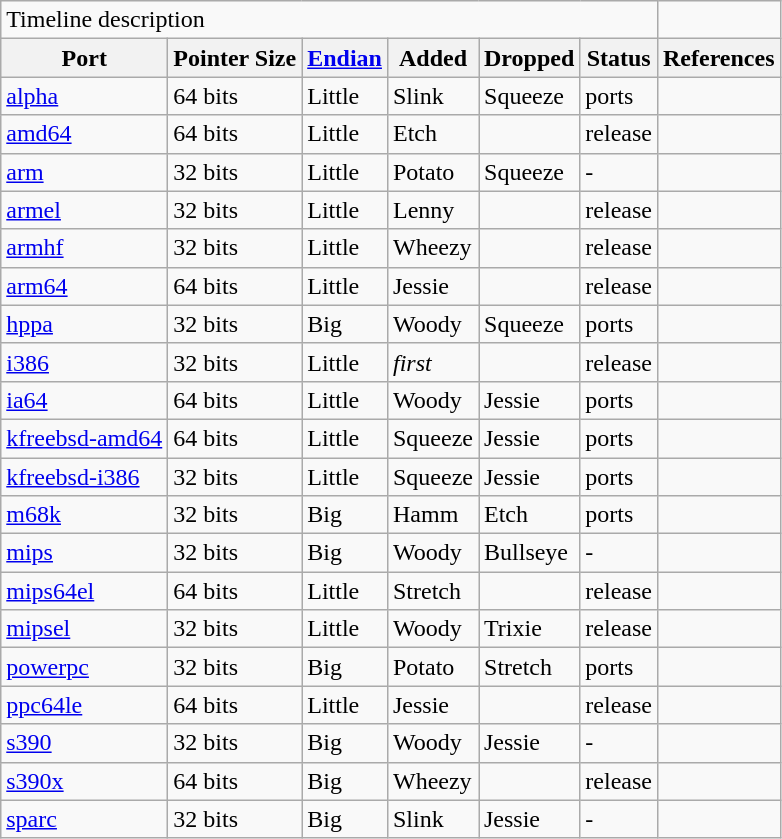<table class="collapsed collapsible wikitable sortable">
<tr>
<td colspan="6">Timeline description</td>
</tr>
<tr>
<th>Port</th>
<th>Pointer Size</th>
<th><a href='#'>Endian</a></th>
<th>Added</th>
<th>Dropped</th>
<th>Status</th>
<th>References</th>
</tr>
<tr>
<td><a href='#'>alpha</a></td>
<td>64 bits</td>
<td>Little</td>
<td>Slink</td>
<td>Squeeze</td>
<td>ports</td>
<td></td>
</tr>
<tr>
<td><a href='#'>amd64</a></td>
<td>64 bits</td>
<td>Little</td>
<td>Etch</td>
<td></td>
<td>release</td>
<td></td>
</tr>
<tr>
<td><a href='#'>arm</a></td>
<td>32 bits</td>
<td>Little</td>
<td>Potato</td>
<td>Squeeze</td>
<td>-</td>
<td></td>
</tr>
<tr>
<td><a href='#'>armel</a></td>
<td>32 bits</td>
<td>Little</td>
<td>Lenny</td>
<td></td>
<td>release</td>
<td></td>
</tr>
<tr>
<td><a href='#'>armhf</a></td>
<td>32 bits</td>
<td>Little</td>
<td>Wheezy</td>
<td></td>
<td>release</td>
<td></td>
</tr>
<tr>
<td><a href='#'>arm64</a></td>
<td>64 bits</td>
<td>Little</td>
<td>Jessie</td>
<td></td>
<td>release</td>
<td></td>
</tr>
<tr>
<td><a href='#'>hppa</a></td>
<td>32 bits</td>
<td>Big</td>
<td>Woody</td>
<td>Squeeze</td>
<td>ports</td>
<td></td>
</tr>
<tr>
<td><a href='#'>i386</a></td>
<td>32 bits</td>
<td>Little</td>
<td><em>first</em></td>
<td></td>
<td>release</td>
<td></td>
</tr>
<tr>
<td><a href='#'>ia64</a></td>
<td>64 bits</td>
<td>Little</td>
<td>Woody</td>
<td>Jessie</td>
<td>ports</td>
<td></td>
</tr>
<tr>
<td><a href='#'>kfreebsd-amd64</a></td>
<td>64 bits</td>
<td>Little</td>
<td>Squeeze</td>
<td>Jessie</td>
<td>ports</td>
<td></td>
</tr>
<tr>
<td><a href='#'>kfreebsd-i386</a></td>
<td>32 bits</td>
<td>Little</td>
<td>Squeeze</td>
<td>Jessie</td>
<td>ports</td>
<td></td>
</tr>
<tr>
<td><a href='#'>m68k</a></td>
<td>32 bits</td>
<td>Big</td>
<td>Hamm</td>
<td>Etch</td>
<td>ports</td>
<td></td>
</tr>
<tr>
<td><a href='#'>mips</a></td>
<td>32 bits</td>
<td>Big</td>
<td>Woody</td>
<td>Bullseye</td>
<td>-</td>
<td></td>
</tr>
<tr>
<td><a href='#'>mips64el</a></td>
<td>64 bits</td>
<td>Little</td>
<td>Stretch</td>
<td></td>
<td>release</td>
<td></td>
</tr>
<tr>
<td><a href='#'>mipsel</a></td>
<td>32 bits</td>
<td>Little</td>
<td>Woody</td>
<td>Trixie</td>
<td>release</td>
<td></td>
</tr>
<tr>
<td><a href='#'>powerpc</a></td>
<td>32 bits</td>
<td>Big</td>
<td>Potato</td>
<td>Stretch</td>
<td>ports</td>
<td></td>
</tr>
<tr>
<td><a href='#'>ppc64le</a></td>
<td>64 bits</td>
<td>Little</td>
<td>Jessie</td>
<td></td>
<td>release</td>
<td></td>
</tr>
<tr>
<td><a href='#'>s390</a></td>
<td>32 bits</td>
<td>Big</td>
<td>Woody</td>
<td>Jessie</td>
<td>-</td>
<td></td>
</tr>
<tr>
<td><a href='#'>s390x</a></td>
<td>64 bits</td>
<td>Big</td>
<td>Wheezy</td>
<td></td>
<td>release</td>
<td></td>
</tr>
<tr>
<td><a href='#'>sparc</a></td>
<td>32 bits</td>
<td>Big</td>
<td>Slink</td>
<td>Jessie</td>
<td>-</td>
<td></td>
</tr>
</table>
